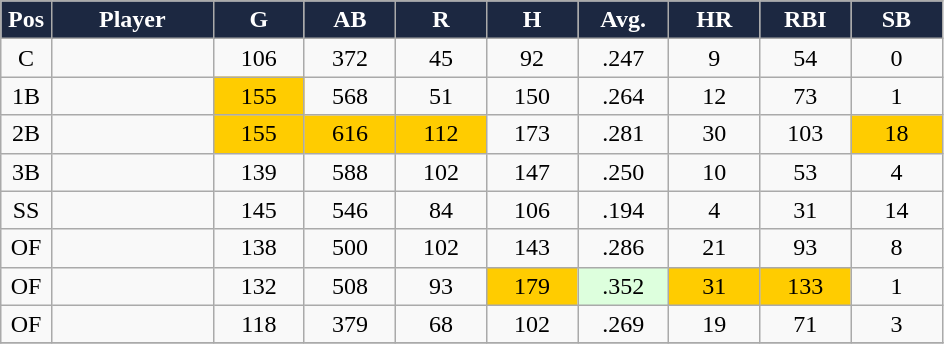<table class="wikitable sortable">
<tr>
<th style="background:#1c2841;color:white;" width="5%">Pos</th>
<th style="background:#1c2841;color:white;" width="16%">Player</th>
<th style="background:#1c2841;color:white;" width="9%">G</th>
<th style="background:#1c2841;color:white;" width="9%">AB</th>
<th style="background:#1c2841;color:white;" width="9%">R</th>
<th style="background:#1c2841;color:white;" width="9%">H</th>
<th style="background:#1c2841;color:white;" width="9%">Avg.</th>
<th style="background:#1c2841;color:white;" width="9%">HR</th>
<th style="background:#1c2841;color:white;" width="9%">RBI</th>
<th style="background:#1c2841;color:white;" width="9%">SB</th>
</tr>
<tr align="center">
<td>C</td>
<td></td>
<td>106</td>
<td>372</td>
<td>45</td>
<td>92</td>
<td>.247</td>
<td>9</td>
<td>54</td>
<td>0</td>
</tr>
<tr align="center">
<td>1B</td>
<td></td>
<td bgcolor="#FFCC00">155</td>
<td>568</td>
<td>51</td>
<td>150</td>
<td>.264</td>
<td>12</td>
<td>73</td>
<td>1</td>
</tr>
<tr align="center">
<td>2B</td>
<td></td>
<td bgcolor="#FFCC00">155</td>
<td bgcolor="#FFCC00">616</td>
<td bgcolor="#FFCC00">112</td>
<td>173</td>
<td>.281</td>
<td>30</td>
<td>103</td>
<td bgcolor="#FFCC00">18</td>
</tr>
<tr align="center">
<td>3B</td>
<td></td>
<td>139</td>
<td>588</td>
<td>102</td>
<td>147</td>
<td>.250</td>
<td>10</td>
<td>53</td>
<td>4</td>
</tr>
<tr align="center">
<td>SS</td>
<td></td>
<td>145</td>
<td>546</td>
<td>84</td>
<td>106</td>
<td>.194</td>
<td>4</td>
<td>31</td>
<td>14</td>
</tr>
<tr align="center">
<td>OF</td>
<td></td>
<td>138</td>
<td>500</td>
<td>102</td>
<td>143</td>
<td>.286</td>
<td>21</td>
<td>93</td>
<td>8</td>
</tr>
<tr align="center">
<td>OF</td>
<td></td>
<td>132</td>
<td>508</td>
<td>93</td>
<td bgcolor="#FFCC00">179</td>
<td bgcolor="#DDFFDD">.352</td>
<td bgcolor="#FFCC00">31</td>
<td bgcolor="#FFCC00">133</td>
<td>1</td>
</tr>
<tr align="center">
<td>OF</td>
<td></td>
<td>118</td>
<td>379</td>
<td>68</td>
<td>102</td>
<td>.269</td>
<td>19</td>
<td>71</td>
<td>3</td>
</tr>
<tr align="center">
</tr>
</table>
